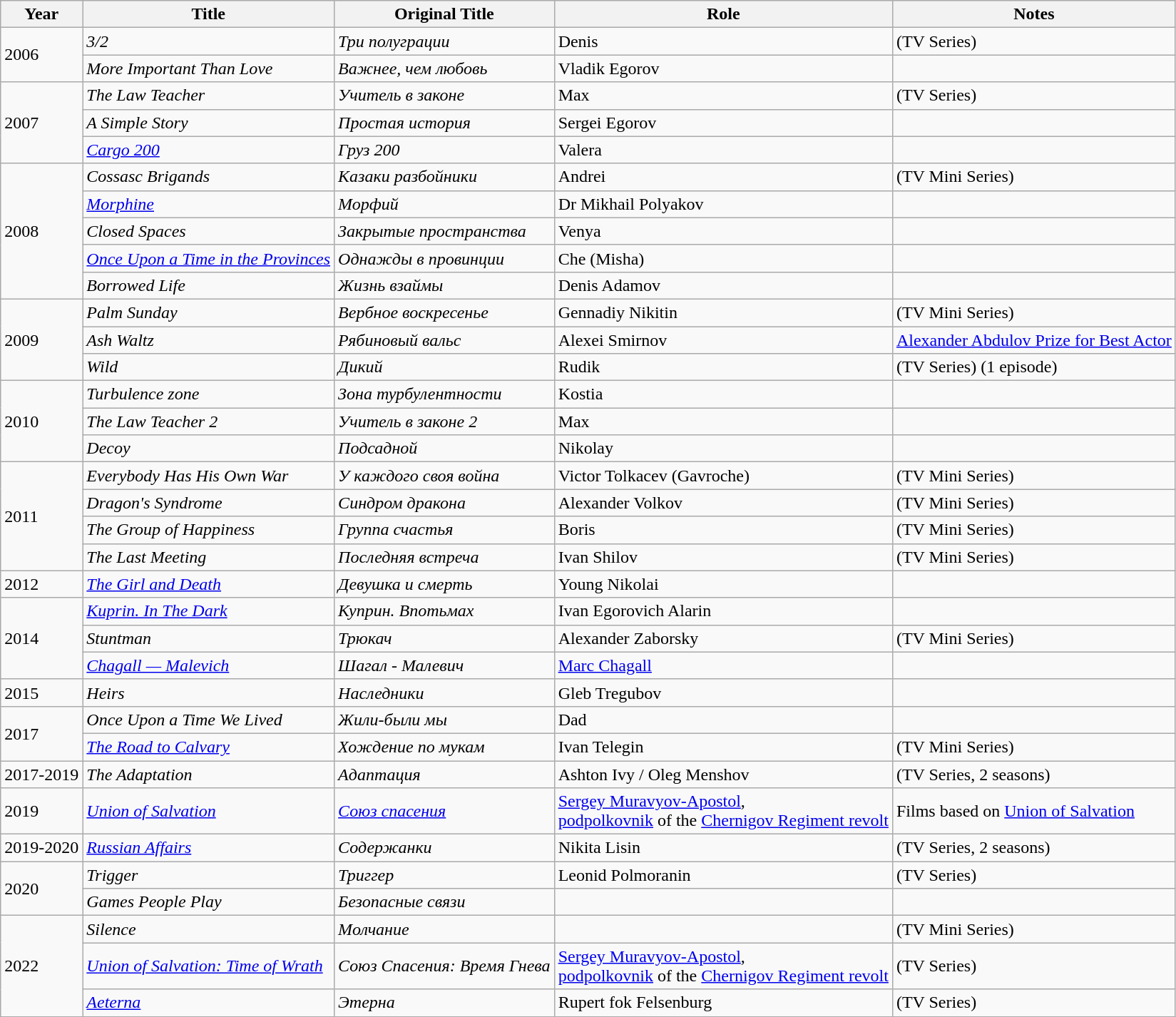<table class="wikitable sortable">
<tr>
<th>Year</th>
<th>Title</th>
<th>Original Title</th>
<th>Role</th>
<th>Notes</th>
</tr>
<tr>
<td rowspan="2">2006</td>
<td><em>3/2</em></td>
<td><em>Три полуграции</em></td>
<td>Denis</td>
<td>(TV Series)</td>
</tr>
<tr>
<td><em>More Important Than Love</em></td>
<td><em>Важнее, чем любовь</em></td>
<td>Vladik Egorov</td>
<td></td>
</tr>
<tr>
<td rowspan="3">2007</td>
<td><em>The Law Teacher</em></td>
<td><em>Учитель в законе</em></td>
<td>Max</td>
<td>(TV Series)</td>
</tr>
<tr>
<td><em>A Simple Story</em></td>
<td><em>Простая история</em></td>
<td>Sergei Egorov</td>
<td></td>
</tr>
<tr>
<td><em><a href='#'>Cargo 200</a></em></td>
<td><em>Груз 200</em></td>
<td>Valera</td>
<td></td>
</tr>
<tr>
<td rowspan="5">2008</td>
<td><em>Cossasc Brigands</em></td>
<td><em>Казаки разбойники</em></td>
<td>Andrei</td>
<td>(TV Mini Series)</td>
</tr>
<tr>
<td><em><a href='#'>Morphine</a></em></td>
<td><em>Морфий</em></td>
<td>Dr Mikhail Polyakov</td>
<td></td>
</tr>
<tr>
<td><em>Closed Spaces</em></td>
<td><em>Закрытые пространства</em></td>
<td>Venya</td>
<td></td>
</tr>
<tr>
<td><em><a href='#'>Once Upon a Time in the Provinces</a></em></td>
<td><em>Однажды в провинции</em></td>
<td>Che (Misha)</td>
<td></td>
</tr>
<tr>
<td><em>Borrowed Life</em></td>
<td><em>Жизнь взаймы</em></td>
<td>Denis Adamov</td>
<td></td>
</tr>
<tr>
<td rowspan="3">2009</td>
<td><em>Palm Sunday</em></td>
<td><em>Вербное воскресенье</em></td>
<td>Gennadiy Nikitin</td>
<td>(TV Mini Series)</td>
</tr>
<tr>
<td><em>Ash Waltz</em></td>
<td><em>Рябиновый вальс</em></td>
<td>Alexei Smirnov</td>
<td><a href='#'>Alexander Abdulov Prize for Best Actor</a></td>
</tr>
<tr>
<td><em>Wild</em></td>
<td><em>Дикий</em></td>
<td>Rudik</td>
<td>(TV Series) (1 episode)</td>
</tr>
<tr>
<td rowspan="3">2010</td>
<td><em>Turbulence zone</em></td>
<td><em>Зона турбулентности</em></td>
<td>Kostia</td>
<td></td>
</tr>
<tr>
<td><em>The Law Teacher 2</em></td>
<td><em>Учитель в законе 2</em></td>
<td>Max</td>
<td></td>
</tr>
<tr>
<td><em>Decoy</em></td>
<td><em>Подсадной</em></td>
<td>Nikolay</td>
<td></td>
</tr>
<tr>
<td rowspan="4">2011</td>
<td><em>Everybody Has His Own War</em></td>
<td><em>У каждого своя война</em></td>
<td>Victor Tolkacev (Gavroche)</td>
<td>(TV Mini Series)</td>
</tr>
<tr>
<td><em>Dragon's Syndrome</em></td>
<td><em>Синдром дракона</em></td>
<td>Alexander Volkov</td>
<td>(TV Mini Series)</td>
</tr>
<tr>
<td><em>The Group of Happiness</em></td>
<td><em>Группа счастья</em></td>
<td>Boris</td>
<td>(TV Mini Series)</td>
</tr>
<tr>
<td><em>The Last Meeting</em></td>
<td><em>Последняя встреча</em></td>
<td>Ivan Shilov</td>
<td>(TV Mini Series)</td>
</tr>
<tr>
<td>2012</td>
<td><em><a href='#'>The Girl and Death</a></em></td>
<td><em>Девушка и смерть</em></td>
<td>Young Nikolai</td>
<td></td>
</tr>
<tr>
<td rowspan="3">2014</td>
<td><em><a href='#'>Kuprin. In The Dark</a></em></td>
<td><em>Куприн. Впотьмах</em></td>
<td>Ivan Egorovich Alarin</td>
<td></td>
</tr>
<tr>
<td><em>Stuntman</em></td>
<td><em>Трюкач</em></td>
<td>Alexander Zaborsky</td>
<td>(TV Mini Series)</td>
</tr>
<tr>
<td><em><a href='#'>Chagall — Malevich</a></em></td>
<td><em>Шагал - Малевич</em></td>
<td><a href='#'>Marc Chagall</a></td>
<td></td>
</tr>
<tr>
<td>2015</td>
<td><em>Heirs</em></td>
<td><em>Наследники</em></td>
<td>Gleb Tregubov</td>
<td></td>
</tr>
<tr>
<td rowspan="2">2017</td>
<td><em>Once Upon a Time We Lived</em></td>
<td><em>Жили-были мы</em></td>
<td>Dad</td>
<td></td>
</tr>
<tr>
<td><em><a href='#'>The Road to Calvary</a></em></td>
<td><em>Хождение по мукам</em></td>
<td>Ivan Telegin</td>
<td>(TV Mini Series)</td>
</tr>
<tr>
<td>2017-2019</td>
<td><em>The Adaptation</em></td>
<td><em>Адаптация</em></td>
<td>Ashton Ivy / Oleg Menshov</td>
<td>(TV Series, 2 seasons)</td>
</tr>
<tr>
<td>2019</td>
<td><em><a href='#'>Union of Salvation</a></em></td>
<td><em><a href='#'>Союз спасения</a></em></td>
<td><a href='#'>Sergey Muravyov-Apostol</a>,<br> <a href='#'>podpolkovnik</a> of the <a href='#'>Chernigov Regiment revolt</a></td>
<td>Films based on <a href='#'>Union of Salvation</a></td>
</tr>
<tr>
<td>2019-2020</td>
<td><em><a href='#'>Russian Affairs</a></em></td>
<td><em>Содержанки </em></td>
<td>Nikita Lisin</td>
<td>(TV Series, 2 seasons)</td>
</tr>
<tr>
<td rowspan="2">2020</td>
<td><em>Trigger</em></td>
<td><em>Триггер</em></td>
<td>Leonid Polmoranin</td>
<td>(TV Series)</td>
</tr>
<tr>
<td><em>Games People Play</em></td>
<td><em>Безопасные связи</em></td>
<td></td>
<td></td>
</tr>
<tr>
<td rowspan="3">2022</td>
<td><em>Silence</em></td>
<td><em>Mолчание</em></td>
<td></td>
<td>(TV Mini Series)</td>
</tr>
<tr>
<td><em><a href='#'>Union of Salvation: Time of Wrath</a></em></td>
<td><em>Союз Спасения: Время Гнева</em></td>
<td><a href='#'>Sergey Muravyov-Apostol</a>,<br> <a href='#'>podpolkovnik</a> of the <a href='#'>Chernigov Regiment revolt</a></td>
<td>(TV Series)</td>
</tr>
<tr>
<td><em><a href='#'>Aeterna</a></em></td>
<td><em>Этерна</em></td>
<td>Rupert fok Felsenburg</td>
<td>(TV Series)</td>
</tr>
</table>
